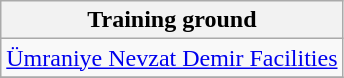<table class="wikitable">
<tr>
<th>Training ground</th>
</tr>
<tr>
<td><a href='#'>Ümraniye Nevzat Demir Facilities</a></td>
</tr>
<tr>
</tr>
</table>
